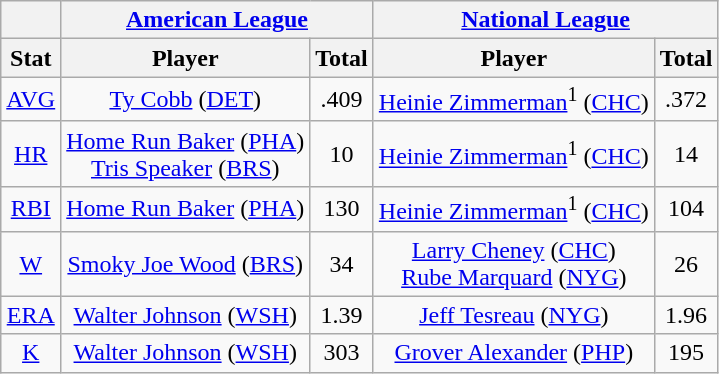<table class="wikitable" style="text-align:center;">
<tr>
<th></th>
<th colspan=2><a href='#'>American League</a></th>
<th colspan=2><a href='#'>National League</a></th>
</tr>
<tr>
<th>Stat</th>
<th>Player</th>
<th>Total</th>
<th>Player</th>
<th>Total</th>
</tr>
<tr>
<td><a href='#'>AVG</a></td>
<td><a href='#'>Ty Cobb</a> (<a href='#'>DET</a>)</td>
<td>.409</td>
<td><a href='#'>Heinie Zimmerman</a><sup>1</sup> (<a href='#'>CHC</a>)</td>
<td>.372</td>
</tr>
<tr>
<td><a href='#'>HR</a></td>
<td><a href='#'>Home Run Baker</a> (<a href='#'>PHA</a>)<br><a href='#'>Tris Speaker</a> (<a href='#'>BRS</a>)</td>
<td>10</td>
<td><a href='#'>Heinie Zimmerman</a><sup>1</sup> (<a href='#'>CHC</a>)</td>
<td>14</td>
</tr>
<tr>
<td><a href='#'>RBI</a></td>
<td><a href='#'>Home Run Baker</a> (<a href='#'>PHA</a>)</td>
<td>130</td>
<td><a href='#'>Heinie Zimmerman</a><sup>1</sup> (<a href='#'>CHC</a>)</td>
<td>104</td>
</tr>
<tr>
<td><a href='#'>W</a></td>
<td><a href='#'>Smoky Joe Wood</a> (<a href='#'>BRS</a>)</td>
<td>34</td>
<td><a href='#'>Larry Cheney</a> (<a href='#'>CHC</a>)<br><a href='#'>Rube Marquard</a> (<a href='#'>NYG</a>)</td>
<td>26</td>
</tr>
<tr>
<td><a href='#'>ERA</a></td>
<td><a href='#'>Walter Johnson</a> (<a href='#'>WSH</a>)</td>
<td>1.39</td>
<td><a href='#'>Jeff Tesreau</a> (<a href='#'>NYG</a>)</td>
<td>1.96</td>
</tr>
<tr>
<td><a href='#'>K</a></td>
<td><a href='#'>Walter Johnson</a> (<a href='#'>WSH</a>)</td>
<td>303</td>
<td><a href='#'>Grover Alexander</a> (<a href='#'>PHP</a>)</td>
<td>195</td>
</tr>
</table>
